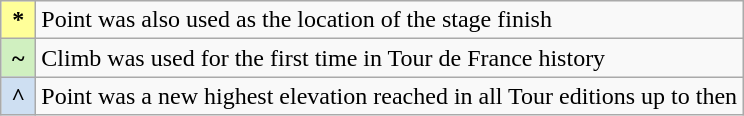<table class="wikitable plainrowheaders">
<tr>
<th scope="row" style="text-align:center; background:#FFFF99;">*</th>
<td>Point was also used as the location of the stage finish</td>
</tr>
<tr>
<th scope="row" style="text-align:center; background:#D0F0C0;">~</th>
<td>Climb was used for the first time in Tour de France history</td>
</tr>
<tr>
<th scope="row" style="text-align:center; width:1em; background:#CEDFF2;">^</th>
<td>Point was a new highest elevation reached in all Tour editions up to then</td>
</tr>
</table>
